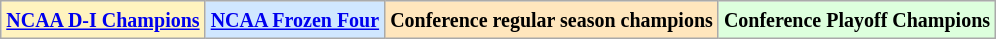<table class="wikitable">
<tr>
<td bgcolor="#FFF3BF"><small><strong><a href='#'>NCAA D-I Champions</a> </strong></small></td>
<td bgcolor="#D0E7FF"><small><strong><a href='#'>NCAA Frozen Four</a></strong></small></td>
<td bgcolor="#FFE6BD"><small><strong>Conference regular season champions</strong></small></td>
<td bgcolor="#ddffdd"><small><strong>Conference Playoff Champions</strong></small></td>
</tr>
</table>
